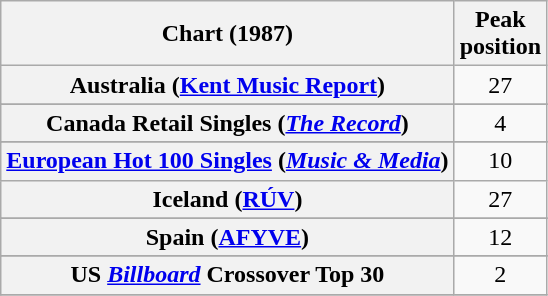<table class="wikitable plainrowheaders sortable">
<tr>
<th>Chart (1987)</th>
<th>Peak<br>position</th>
</tr>
<tr>
<th scope="row">Australia (<a href='#'>Kent Music Report</a>)</th>
<td style="text-align:center;">27</td>
</tr>
<tr>
</tr>
<tr>
</tr>
<tr>
<th scope="row">Canada Retail Singles (<a href='#'><em>The Record</em></a>)</th>
<td style="text-align:center;">4</td>
</tr>
<tr>
</tr>
<tr>
<th scope="row"><a href='#'>European Hot 100 Singles</a> (<em><a href='#'>Music & Media</a></em>)</th>
<td style="text-align:center;">10</td>
</tr>
<tr>
<th scope="row">Iceland (<a href='#'>RÚV</a>)</th>
<td style="text-align:center;">27</td>
</tr>
<tr>
</tr>
<tr>
</tr>
<tr>
</tr>
<tr>
</tr>
<tr>
<th scope="row">Spain (<a href='#'>AFYVE</a>)</th>
<td style="text-align:center;">12</td>
</tr>
<tr>
</tr>
<tr>
</tr>
<tr>
</tr>
<tr>
</tr>
<tr>
</tr>
<tr>
<th scope="row">US <em><a href='#'>Billboard</a></em> Crossover Top 30</th>
<td style="text-align:center;">2</td>
</tr>
<tr>
</tr>
</table>
